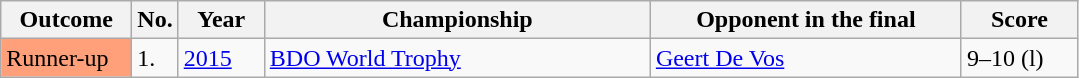<table class="wikitable">
<tr>
<th width="80">Outcome</th>
<th width="20">No.</th>
<th width="50">Year</th>
<th style="width:250px;">Championship</th>
<th style="width:200px;">Opponent in the final</th>
<th width="70">Score</th>
</tr>
<tr>
<td style="background:#ffa07a;">Runner-up</td>
<td>1.</td>
<td><a href='#'>2015</a></td>
<td><a href='#'>BDO World Trophy</a></td>
<td> <a href='#'>Geert De Vos</a></td>
<td>9–10 (l)</td>
</tr>
</table>
